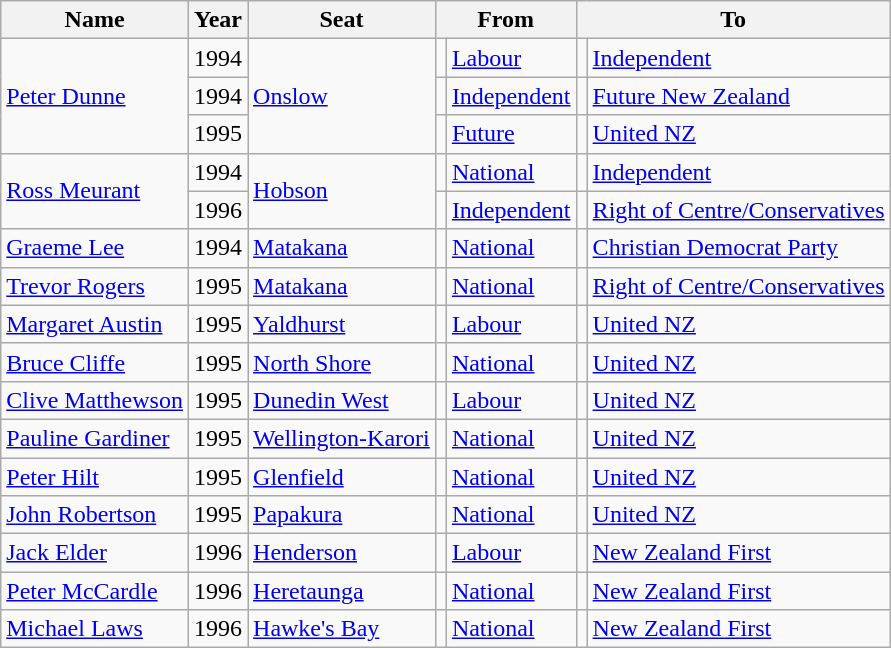<table class="wikitable">
<tr>
<th>Name</th>
<th>Year</th>
<th>Seat</th>
<th colspan="2">From</th>
<th colspan="2">To</th>
</tr>
<tr>
<td rowspan="3"><a href='#'>Peter Dunne</a></td>
<td>1994</td>
<td rowspan="3"><a href='#'>Onslow</a></td>
<td></td>
<td><a href='#'>Labour</a></td>
<td></td>
<td><a href='#'>Independent</a></td>
</tr>
<tr>
<td>1994</td>
<td></td>
<td><a href='#'>Independent</a></td>
<td></td>
<td><a href='#'>Future New Zealand</a></td>
</tr>
<tr>
<td>1995</td>
<td></td>
<td><a href='#'>Future</a></td>
<td></td>
<td><a href='#'>United NZ</a></td>
</tr>
<tr>
<td rowspan="2"><a href='#'>Ross Meurant</a></td>
<td>1994</td>
<td rowspan="2"><a href='#'>Hobson</a></td>
<td></td>
<td><a href='#'>National</a></td>
<td></td>
<td><a href='#'>Independent</a></td>
</tr>
<tr>
<td>1996</td>
<td></td>
<td><a href='#'>Independent</a></td>
<td></td>
<td><a href='#'>Right of Centre/Conservatives</a></td>
</tr>
<tr>
<td><a href='#'>Graeme Lee</a></td>
<td>1994</td>
<td><a href='#'>Matakana</a></td>
<td></td>
<td><a href='#'>National</a></td>
<td></td>
<td><a href='#'>Christian Democrat Party</a></td>
</tr>
<tr>
<td><a href='#'>Trevor Rogers</a></td>
<td>1995</td>
<td><a href='#'>Matakana</a></td>
<td></td>
<td><a href='#'>National</a></td>
<td></td>
<td><a href='#'>Right of Centre/Conservatives</a></td>
</tr>
<tr>
<td><a href='#'>Margaret Austin</a></td>
<td>1995</td>
<td><a href='#'>Yaldhurst</a></td>
<td></td>
<td><a href='#'>Labour</a></td>
<td></td>
<td><a href='#'>United NZ</a></td>
</tr>
<tr>
<td><a href='#'>Bruce Cliffe</a></td>
<td>1995</td>
<td><a href='#'>North Shore</a></td>
<td></td>
<td><a href='#'>National</a></td>
<td></td>
<td><a href='#'>United NZ</a></td>
</tr>
<tr>
<td><a href='#'>Clive Matthewson</a></td>
<td>1995</td>
<td><a href='#'>Dunedin West</a></td>
<td></td>
<td><a href='#'>Labour</a></td>
<td></td>
<td><a href='#'>United NZ</a></td>
</tr>
<tr>
<td><a href='#'>Pauline Gardiner</a></td>
<td>1995</td>
<td><a href='#'>Wellington-Karori</a></td>
<td></td>
<td><a href='#'>National</a></td>
<td></td>
<td><a href='#'>United NZ</a></td>
</tr>
<tr>
<td><a href='#'>Peter Hilt</a></td>
<td>1995</td>
<td><a href='#'>Glenfield</a></td>
<td></td>
<td><a href='#'>National</a></td>
<td></td>
<td><a href='#'>United NZ</a></td>
</tr>
<tr>
<td><a href='#'>John Robertson</a></td>
<td>1995</td>
<td><a href='#'>Papakura</a></td>
<td></td>
<td><a href='#'>National</a></td>
<td></td>
<td><a href='#'>United NZ</a></td>
</tr>
<tr>
<td><a href='#'>Jack Elder</a></td>
<td>1996</td>
<td><a href='#'>Henderson</a></td>
<td></td>
<td><a href='#'>Labour</a></td>
<td></td>
<td><a href='#'>New Zealand First</a></td>
</tr>
<tr>
<td><a href='#'>Peter McCardle</a></td>
<td>1996</td>
<td><a href='#'>Heretaunga</a></td>
<td></td>
<td><a href='#'>National</a></td>
<td></td>
<td><a href='#'>New Zealand First</a></td>
</tr>
<tr>
<td><a href='#'>Michael Laws</a></td>
<td>1996</td>
<td><a href='#'>Hawke's Bay</a></td>
<td></td>
<td><a href='#'>National</a></td>
<td></td>
<td><a href='#'>New Zealand First</a></td>
</tr>
</table>
